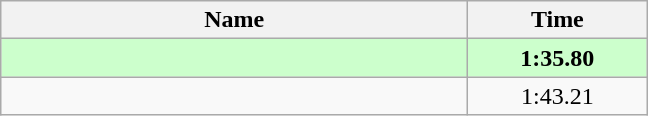<table class="wikitable" style="text-align:center;">
<tr>
<th style="width:19em">Name</th>
<th style="width:7em">Time</th>
</tr>
<tr bgcolor=ccffcc>
<td align=left><strong></strong></td>
<td><strong>1:35.80</strong></td>
</tr>
<tr>
<td align=left></td>
<td>1:43.21</td>
</tr>
</table>
